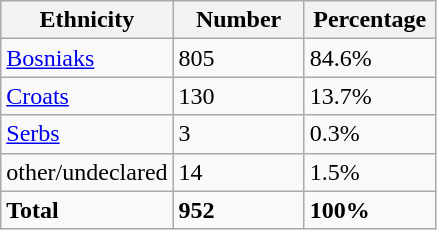<table class="wikitable">
<tr>
<th width="100px">Ethnicity</th>
<th width="80px">Number</th>
<th width="80px">Percentage</th>
</tr>
<tr>
<td><a href='#'>Bosniaks</a></td>
<td>805</td>
<td>84.6%</td>
</tr>
<tr>
<td><a href='#'>Croats</a></td>
<td>130</td>
<td>13.7%</td>
</tr>
<tr>
<td><a href='#'>Serbs</a></td>
<td>3</td>
<td>0.3%</td>
</tr>
<tr>
<td>other/undeclared</td>
<td>14</td>
<td>1.5%</td>
</tr>
<tr>
<td><strong>Total</strong></td>
<td><strong>952</strong></td>
<td><strong>100%</strong></td>
</tr>
</table>
